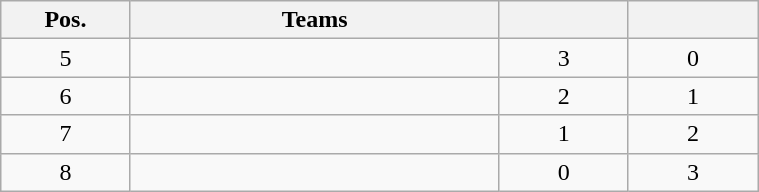<table class="wikitable" width="40%" style="text-align:center;">
<tr>
<th width="7%">Pos.</th>
<th width="20%">Teams</th>
<th width="7%"></th>
<th width="7%"></th>
</tr>
<tr bgcolor=>
<td>5</td>
<td align=left></td>
<td>3</td>
<td>0</td>
</tr>
<tr bgcolor=>
<td>6</td>
<td align=left></td>
<td>2</td>
<td>1</td>
</tr>
<tr bgcolor=>
<td>7</td>
<td align=left></td>
<td>1</td>
<td>2</td>
</tr>
<tr bgcolor=>
<td>8</td>
<td align=left></td>
<td>0</td>
<td>3</td>
</tr>
</table>
